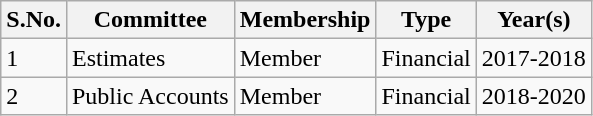<table class="wikitable">
<tr>
<th>S.No.</th>
<th>Committee</th>
<th>Membership</th>
<th>Type</th>
<th>Year(s)</th>
</tr>
<tr>
<td>1</td>
<td>Estimates</td>
<td>Member</td>
<td>Financial</td>
<td>2017-2018</td>
</tr>
<tr>
<td>2</td>
<td>Public Accounts</td>
<td>Member</td>
<td>Financial</td>
<td>2018-2020</td>
</tr>
</table>
